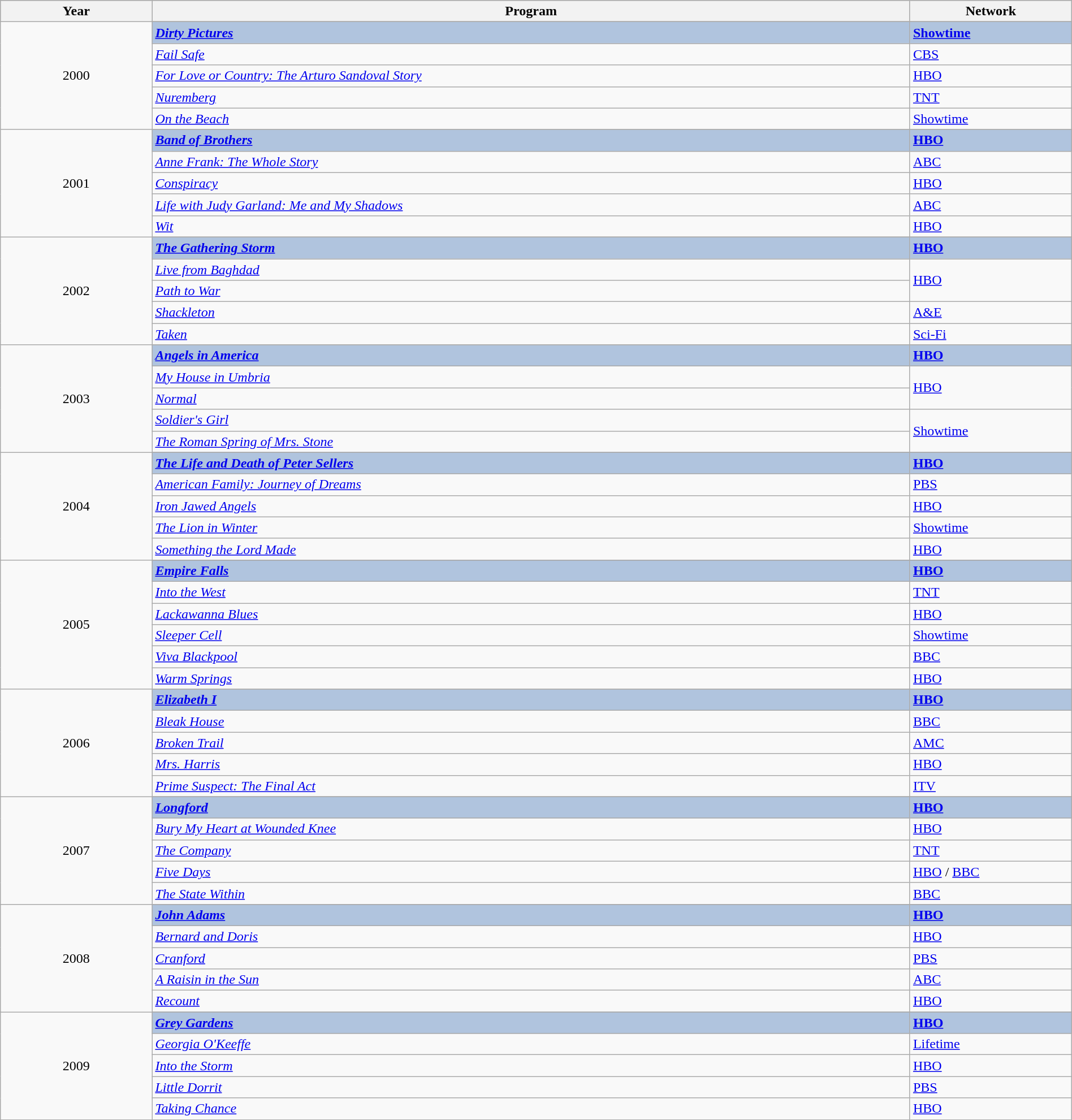<table class="wikitable" style="width:100%">
<tr bgcolor="#bebebe">
<th width="5%">Year</th>
<th width="25%">Program</th>
<th width="5%">Network</th>
</tr>
<tr>
<td rowspan="6" style="text-align:center">2000</td>
</tr>
<tr style="background:#B0C4DE;">
<td><strong><em><a href='#'>Dirty Pictures</a></em></strong></td>
<td><a href='#'><strong>Showtime</strong></a></td>
</tr>
<tr>
<td><em><a href='#'>Fail Safe</a></em></td>
<td><a href='#'>CBS</a></td>
</tr>
<tr>
<td><em><a href='#'>For Love or Country: The Arturo Sandoval Story</a></em></td>
<td><a href='#'>HBO</a></td>
</tr>
<tr>
<td><em><a href='#'>Nuremberg</a></em></td>
<td><a href='#'>TNT</a></td>
</tr>
<tr>
<td><em><a href='#'>On the Beach</a></em></td>
<td><a href='#'>Showtime</a></td>
</tr>
<tr>
<td rowspan="6" style="text-align:center">2001</td>
</tr>
<tr style="background:#B0C4DE;">
<td><strong><em><a href='#'>Band of Brothers</a></em></strong></td>
<td><strong><a href='#'>HBO</a></strong></td>
</tr>
<tr>
<td><em><a href='#'>Anne Frank: The Whole Story</a></em></td>
<td><a href='#'>ABC</a></td>
</tr>
<tr>
<td><em><a href='#'>Conspiracy</a></em></td>
<td><a href='#'>HBO</a></td>
</tr>
<tr>
<td><em><a href='#'>Life with Judy Garland: Me and My Shadows</a></em></td>
<td><a href='#'>ABC</a></td>
</tr>
<tr>
<td><em><a href='#'>Wit</a></em></td>
<td><a href='#'>HBO</a></td>
</tr>
<tr>
<td rowspan="6" style="text-align:center">2002</td>
</tr>
<tr style="background:#B0C4DE;">
<td><strong><em><a href='#'>The Gathering Storm</a></em></strong></td>
<td><strong><a href='#'>HBO</a></strong></td>
</tr>
<tr>
<td><em><a href='#'>Live from Baghdad</a></em></td>
<td rowspan="2"><a href='#'>HBO</a></td>
</tr>
<tr>
<td><em><a href='#'>Path to War</a></em></td>
</tr>
<tr>
<td><em><a href='#'>Shackleton</a></em></td>
<td><a href='#'>A&E</a></td>
</tr>
<tr>
<td><em><a href='#'>Taken</a></em></td>
<td><a href='#'>Sci-Fi</a></td>
</tr>
<tr>
<td rowspan="6" style="text-align:center">2003</td>
</tr>
<tr style="background:#B0C4DE;">
<td><strong><em><a href='#'>Angels in America</a></em></strong></td>
<td><strong><a href='#'>HBO</a></strong></td>
</tr>
<tr>
<td><em><a href='#'>My House in Umbria</a></em></td>
<td rowspan="2"><a href='#'>HBO</a></td>
</tr>
<tr>
<td><em><a href='#'>Normal</a></em></td>
</tr>
<tr>
<td><em><a href='#'>Soldier's Girl</a></em></td>
<td rowspan="2"><a href='#'>Showtime</a></td>
</tr>
<tr>
<td><em><a href='#'>The Roman Spring of Mrs. Stone</a></em></td>
</tr>
<tr>
<td rowspan="6" style="text-align:center">2004</td>
</tr>
<tr style="background:#B0C4DE;">
<td><strong><em><a href='#'>The Life and Death of Peter Sellers</a></em></strong></td>
<td><strong><a href='#'>HBO</a></strong></td>
</tr>
<tr>
<td><em><a href='#'>American Family: Journey of Dreams</a></em></td>
<td><a href='#'>PBS</a></td>
</tr>
<tr>
<td><em><a href='#'>Iron Jawed Angels</a></em></td>
<td><a href='#'>HBO</a></td>
</tr>
<tr>
<td><em><a href='#'>The Lion in Winter</a></em></td>
<td><a href='#'>Showtime</a></td>
</tr>
<tr>
<td><em><a href='#'>Something the Lord Made</a></em></td>
<td><a href='#'>HBO</a></td>
</tr>
<tr>
<td rowspan="7" style="text-align:center">2005</td>
</tr>
<tr style="background:#B0C4DE;">
<td><strong><em><a href='#'>Empire Falls</a></em></strong></td>
<td><strong><a href='#'>HBO</a></strong></td>
</tr>
<tr>
<td><em><a href='#'>Into the West</a></em></td>
<td><a href='#'>TNT</a></td>
</tr>
<tr>
<td><em><a href='#'>Lackawanna Blues</a></em></td>
<td><a href='#'>HBO</a></td>
</tr>
<tr>
<td><em><a href='#'>Sleeper Cell</a></em></td>
<td><a href='#'>Showtime</a></td>
</tr>
<tr>
<td><em><a href='#'>Viva Blackpool</a></em></td>
<td><a href='#'>BBC</a></td>
</tr>
<tr>
<td><em><a href='#'>Warm Springs</a></em></td>
<td><a href='#'>HBO</a></td>
</tr>
<tr>
<td rowspan="6" style="text-align:center">2006</td>
</tr>
<tr style="background:#B0C4DE;">
<td><strong><em><a href='#'>Elizabeth I</a></em></strong></td>
<td><strong><a href='#'>HBO</a></strong></td>
</tr>
<tr>
<td><em><a href='#'>Bleak House</a></em></td>
<td><a href='#'>BBC</a></td>
</tr>
<tr>
<td><em><a href='#'>Broken Trail</a></em></td>
<td><a href='#'>AMC</a></td>
</tr>
<tr>
<td><em><a href='#'>Mrs. Harris</a></em></td>
<td><a href='#'>HBO</a></td>
</tr>
<tr>
<td><em><a href='#'>Prime Suspect: The Final Act</a></em></td>
<td><a href='#'>ITV</a></td>
</tr>
<tr>
<td rowspan="6" style="text-align:center">2007</td>
</tr>
<tr style="background:#B0C4DE;">
<td><strong><em><a href='#'>Longford</a></em></strong></td>
<td><strong><a href='#'>HBO</a></strong></td>
</tr>
<tr>
<td><em><a href='#'>Bury My Heart at Wounded Knee</a></em></td>
<td><a href='#'>HBO</a></td>
</tr>
<tr>
<td><em><a href='#'>The Company</a></em></td>
<td><a href='#'>TNT</a></td>
</tr>
<tr>
<td><em><a href='#'>Five Days</a></em></td>
<td><a href='#'>HBO</a> / <a href='#'>BBC</a></td>
</tr>
<tr>
<td><em><a href='#'>The State Within</a></em></td>
<td><a href='#'>BBC</a></td>
</tr>
<tr>
<td rowspan="6" style="text-align:center">2008</td>
</tr>
<tr style="background:#B0C4DE;">
<td><strong><em><a href='#'>John Adams</a></em></strong></td>
<td><strong><a href='#'>HBO</a></strong></td>
</tr>
<tr>
<td><em><a href='#'>Bernard and Doris</a></em></td>
<td><a href='#'>HBO</a></td>
</tr>
<tr>
<td><em><a href='#'>Cranford</a></em></td>
<td><a href='#'>PBS</a></td>
</tr>
<tr>
<td><em><a href='#'>A Raisin in the Sun</a></em></td>
<td><a href='#'>ABC</a></td>
</tr>
<tr>
<td><em><a href='#'>Recount</a></em></td>
<td><a href='#'>HBO</a></td>
</tr>
<tr>
<td rowspan="6" style="text-align:center">2009</td>
</tr>
<tr style="background:#B0C4DE;">
<td><strong><em><a href='#'>Grey Gardens</a></em></strong></td>
<td><strong><a href='#'>HBO</a></strong></td>
</tr>
<tr>
<td><em><a href='#'>Georgia O'Keeffe</a></em></td>
<td><a href='#'>Lifetime</a></td>
</tr>
<tr>
<td><em><a href='#'>Into the Storm</a></em></td>
<td><a href='#'>HBO</a></td>
</tr>
<tr>
<td><em><a href='#'>Little Dorrit</a></em></td>
<td><a href='#'>PBS</a></td>
</tr>
<tr>
<td><em><a href='#'>Taking Chance</a></em></td>
<td><a href='#'>HBO</a></td>
</tr>
</table>
